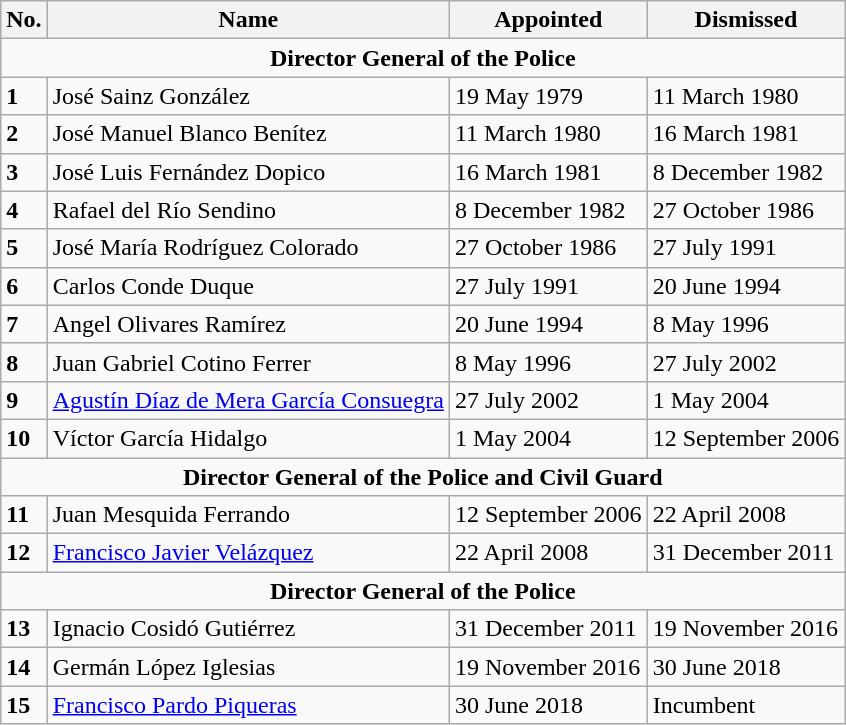<table class="wikitable">
<tr>
<th>No.</th>
<th>Name</th>
<th>Appointed</th>
<th>Dismissed</th>
</tr>
<tr>
<td style="text-align:center;" colspan="5"><strong>Director General of the Police</strong></td>
</tr>
<tr>
<td><strong>1</strong></td>
<td>José Sainz González</td>
<td>19 May 1979</td>
<td>11 March 1980</td>
</tr>
<tr>
<td><strong>2</strong></td>
<td>José Manuel Blanco Benítez</td>
<td>11 March 1980</td>
<td>16 March 1981</td>
</tr>
<tr>
<td><strong>3</strong></td>
<td>José Luis Fernández Dopico</td>
<td>16 March 1981</td>
<td>8 December 1982</td>
</tr>
<tr>
<td><strong>4</strong></td>
<td>Rafael del Río Sendino</td>
<td>8 December 1982</td>
<td>27 October 1986</td>
</tr>
<tr>
<td><strong>5</strong></td>
<td>José María Rodríguez Colorado</td>
<td>27 October 1986</td>
<td>27 July 1991</td>
</tr>
<tr>
<td><strong>6</strong></td>
<td>Carlos Conde Duque</td>
<td>27 July 1991</td>
<td>20 June 1994</td>
</tr>
<tr>
<td><strong>7</strong></td>
<td>Angel Olivares Ramírez</td>
<td>20 June 1994</td>
<td>8 May 1996</td>
</tr>
<tr>
<td><strong>8</strong></td>
<td>Juan Gabriel Cotino Ferrer</td>
<td>8 May 1996</td>
<td>27 July 2002</td>
</tr>
<tr>
<td><strong>9</strong></td>
<td><a href='#'>Agustín Díaz de Mera García Consuegra</a></td>
<td>27 July 2002</td>
<td>1 May 2004</td>
</tr>
<tr>
<td><strong>10</strong></td>
<td>Víctor García Hidalgo</td>
<td>1 May 2004</td>
<td>12 September 2006</td>
</tr>
<tr>
<td style="text-align:center;" colspan="5"><strong>Director General of the Police and Civil Guard</strong></td>
</tr>
<tr>
<td><strong>11</strong></td>
<td>Juan Mesquida Ferrando</td>
<td>12 September 2006</td>
<td>22 April 2008</td>
</tr>
<tr>
<td><strong>12</strong></td>
<td><a href='#'>Francisco Javier Velázquez</a></td>
<td>22 April 2008</td>
<td>31 December 2011</td>
</tr>
<tr>
<td style="text-align:center;" colspan="5"><strong>Director General of the Police</strong></td>
</tr>
<tr>
<td><strong>13</strong></td>
<td>Ignacio Cosidó Gutiérrez</td>
<td>31 December 2011</td>
<td>19 November 2016</td>
</tr>
<tr>
<td><strong>14</strong></td>
<td>Germán López Iglesias</td>
<td>19 November 2016</td>
<td>30 June 2018</td>
</tr>
<tr>
<td><strong>15</strong></td>
<td><a href='#'>Francisco Pardo Piqueras</a></td>
<td>30 June 2018</td>
<td>Incumbent</td>
</tr>
</table>
